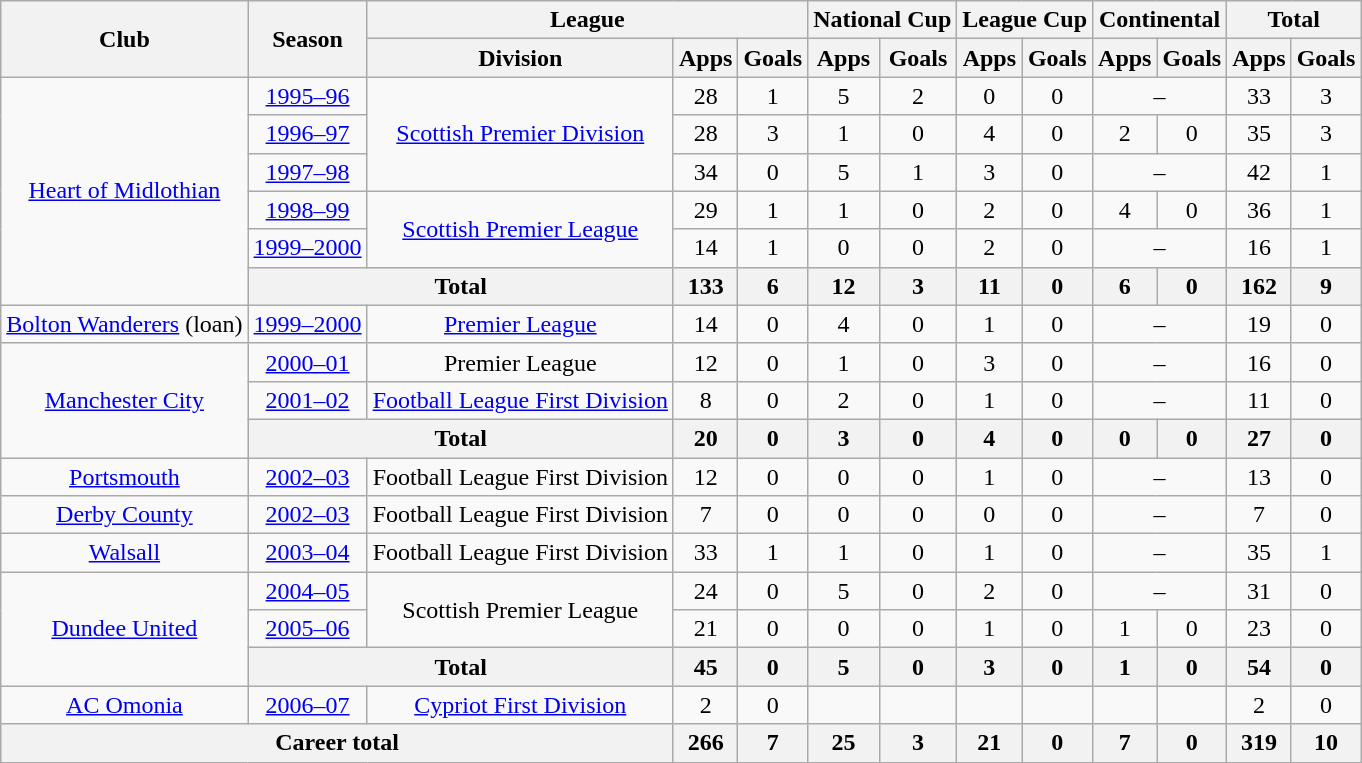<table class="wikitable" style="text-align:center">
<tr>
<th rowspan="2">Club</th>
<th rowspan="2">Season</th>
<th colspan="3">League</th>
<th colspan="2">National Cup</th>
<th colspan="2">League Cup</th>
<th colspan="2">Continental</th>
<th colspan="2">Total</th>
</tr>
<tr>
<th>Division</th>
<th>Apps</th>
<th>Goals</th>
<th>Apps</th>
<th>Goals</th>
<th>Apps</th>
<th>Goals</th>
<th>Apps</th>
<th>Goals</th>
<th>Apps</th>
<th>Goals</th>
</tr>
<tr>
<td rowspan="6"><a href='#'>Heart of Midlothian</a></td>
<td><a href='#'>1995–96</a></td>
<td rowspan="3"><a href='#'>Scottish Premier Division</a></td>
<td>28</td>
<td>1</td>
<td>5</td>
<td>2</td>
<td>0</td>
<td>0</td>
<td colspan="2">–</td>
<td>33</td>
<td>3</td>
</tr>
<tr>
<td><a href='#'>1996–97</a></td>
<td>28</td>
<td>3</td>
<td>1</td>
<td>0</td>
<td>4</td>
<td>0</td>
<td>2</td>
<td>0</td>
<td>35</td>
<td>3</td>
</tr>
<tr>
<td><a href='#'>1997–98</a></td>
<td>34</td>
<td>0</td>
<td>5</td>
<td>1</td>
<td>3</td>
<td>0</td>
<td colspan="2">–</td>
<td>42</td>
<td>1</td>
</tr>
<tr>
<td><a href='#'>1998–99</a></td>
<td rowspan="2"><a href='#'>Scottish Premier League</a></td>
<td>29</td>
<td>1</td>
<td>1</td>
<td>0</td>
<td>2</td>
<td>0</td>
<td>4</td>
<td>0</td>
<td>36</td>
<td>1</td>
</tr>
<tr>
<td><a href='#'>1999–2000</a></td>
<td>14</td>
<td>1</td>
<td>0</td>
<td>0</td>
<td>2</td>
<td>0</td>
<td colspan="2">–</td>
<td>16</td>
<td>1</td>
</tr>
<tr>
<th colspan="2">Total</th>
<th>133</th>
<th>6</th>
<th>12</th>
<th>3</th>
<th>11</th>
<th>0</th>
<th>6</th>
<th>0</th>
<th>162</th>
<th>9</th>
</tr>
<tr>
<td><a href='#'>Bolton Wanderers</a> (loan)</td>
<td><a href='#'>1999–2000</a></td>
<td><a href='#'>Premier League</a></td>
<td>14</td>
<td>0</td>
<td>4</td>
<td>0</td>
<td>1</td>
<td>0</td>
<td colspan="2">–</td>
<td>19</td>
<td>0</td>
</tr>
<tr>
<td rowspan="3"><a href='#'>Manchester City</a></td>
<td><a href='#'>2000–01</a></td>
<td>Premier League</td>
<td>12</td>
<td>0</td>
<td>1</td>
<td>0</td>
<td>3</td>
<td>0</td>
<td colspan="2">–</td>
<td>16</td>
<td>0</td>
</tr>
<tr>
<td><a href='#'>2001–02</a></td>
<td><a href='#'>Football League First Division</a></td>
<td>8</td>
<td>0</td>
<td>2</td>
<td>0</td>
<td>1</td>
<td>0</td>
<td colspan="2">–</td>
<td>11</td>
<td>0</td>
</tr>
<tr>
<th colspan="2">Total</th>
<th>20</th>
<th>0</th>
<th>3</th>
<th>0</th>
<th>4</th>
<th>0</th>
<th>0</th>
<th>0</th>
<th>27</th>
<th>0</th>
</tr>
<tr>
<td><a href='#'>Portsmouth</a></td>
<td><a href='#'>2002–03</a></td>
<td>Football League First Division</td>
<td>12</td>
<td>0</td>
<td>0</td>
<td>0</td>
<td>1</td>
<td>0</td>
<td colspan="2">–</td>
<td>13</td>
<td>0</td>
</tr>
<tr>
<td><a href='#'>Derby County</a></td>
<td><a href='#'>2002–03</a></td>
<td>Football League First Division</td>
<td>7</td>
<td>0</td>
<td>0</td>
<td>0</td>
<td>0</td>
<td>0</td>
<td colspan="2">–</td>
<td>7</td>
<td>0</td>
</tr>
<tr>
<td><a href='#'>Walsall</a></td>
<td><a href='#'>2003–04</a></td>
<td>Football League First Division</td>
<td>33</td>
<td>1</td>
<td>1</td>
<td>0</td>
<td>1</td>
<td>0</td>
<td colspan="2">–</td>
<td>35</td>
<td>1</td>
</tr>
<tr>
<td rowspan="3"><a href='#'>Dundee United</a></td>
<td><a href='#'>2004–05</a></td>
<td rowspan="2">Scottish Premier League</td>
<td>24</td>
<td>0</td>
<td>5</td>
<td>0</td>
<td>2</td>
<td>0</td>
<td colspan="2">–</td>
<td>31</td>
<td>0</td>
</tr>
<tr>
<td><a href='#'>2005–06</a></td>
<td>21</td>
<td>0</td>
<td>0</td>
<td>0</td>
<td>1</td>
<td>0</td>
<td>1</td>
<td>0</td>
<td>23</td>
<td>0</td>
</tr>
<tr>
<th colspan="2">Total</th>
<th>45</th>
<th>0</th>
<th>5</th>
<th>0</th>
<th>3</th>
<th>0</th>
<th>1</th>
<th>0</th>
<th>54</th>
<th>0</th>
</tr>
<tr>
<td><a href='#'>AC Omonia</a></td>
<td><a href='#'>2006–07</a></td>
<td><a href='#'>Cypriot First Division</a></td>
<td>2</td>
<td>0</td>
<td></td>
<td></td>
<td></td>
<td></td>
<td></td>
<td></td>
<td>2</td>
<td>0</td>
</tr>
<tr>
<th colspan="3">Career total</th>
<th>266</th>
<th>7</th>
<th>25</th>
<th>3</th>
<th>21</th>
<th>0</th>
<th>7</th>
<th>0</th>
<th>319</th>
<th>10</th>
</tr>
</table>
